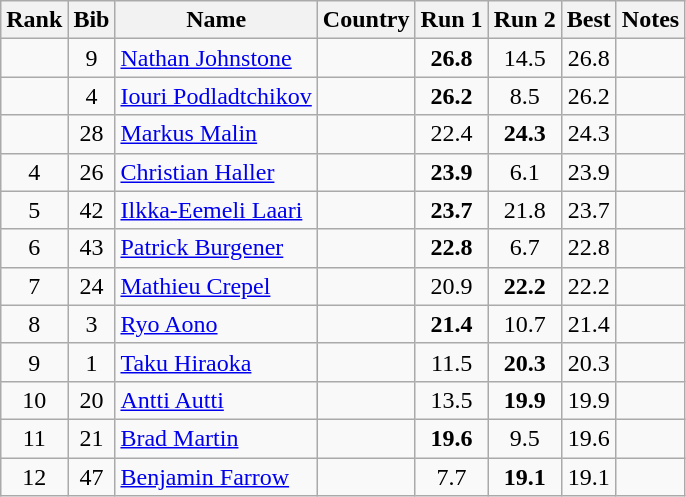<table class="wikitable sortable" style="text-align:center">
<tr>
<th>Rank</th>
<th>Bib</th>
<th>Name</th>
<th>Country</th>
<th>Run 1</th>
<th>Run 2</th>
<th>Best</th>
<th>Notes</th>
</tr>
<tr>
<td></td>
<td>9</td>
<td align=left><a href='#'>Nathan Johnstone</a></td>
<td align=left></td>
<td><strong>26.8</strong></td>
<td>14.5</td>
<td>26.8</td>
<td></td>
</tr>
<tr>
<td></td>
<td>4</td>
<td align=left><a href='#'>Iouri Podladtchikov</a></td>
<td align=left></td>
<td><strong>26.2</strong></td>
<td>8.5</td>
<td>26.2</td>
<td></td>
</tr>
<tr>
<td></td>
<td>28</td>
<td align=left><a href='#'>Markus Malin</a></td>
<td align=left></td>
<td>22.4</td>
<td><strong>24.3</strong></td>
<td>24.3</td>
<td></td>
</tr>
<tr>
<td>4</td>
<td>26</td>
<td align=left><a href='#'>Christian Haller</a></td>
<td align=left></td>
<td><strong>23.9</strong></td>
<td>6.1</td>
<td>23.9</td>
<td></td>
</tr>
<tr>
<td>5</td>
<td>42</td>
<td align=left><a href='#'>Ilkka-Eemeli Laari</a></td>
<td align=left></td>
<td><strong>23.7</strong></td>
<td>21.8</td>
<td>23.7</td>
<td></td>
</tr>
<tr>
<td>6</td>
<td>43</td>
<td align=left><a href='#'>Patrick Burgener</a></td>
<td align=left></td>
<td><strong>22.8</strong></td>
<td>6.7</td>
<td>22.8</td>
<td></td>
</tr>
<tr>
<td>7</td>
<td>24</td>
<td align=left><a href='#'>Mathieu Crepel</a></td>
<td align=left></td>
<td>20.9</td>
<td><strong>22.2</strong></td>
<td>22.2</td>
<td></td>
</tr>
<tr>
<td>8</td>
<td>3</td>
<td align=left><a href='#'>Ryo Aono</a></td>
<td align=left></td>
<td><strong>21.4</strong></td>
<td>10.7</td>
<td>21.4</td>
<td></td>
</tr>
<tr>
<td>9</td>
<td>1</td>
<td align=left><a href='#'>Taku Hiraoka</a></td>
<td align=left></td>
<td>11.5</td>
<td><strong>20.3</strong></td>
<td>20.3</td>
<td></td>
</tr>
<tr>
<td>10</td>
<td>20</td>
<td align=left><a href='#'>Antti Autti</a></td>
<td align=left></td>
<td>13.5</td>
<td><strong>19.9</strong></td>
<td>19.9</td>
<td></td>
</tr>
<tr>
<td>11</td>
<td>21</td>
<td align=left><a href='#'>Brad Martin</a></td>
<td align=left></td>
<td><strong>19.6</strong></td>
<td>9.5</td>
<td>19.6</td>
<td></td>
</tr>
<tr>
<td>12</td>
<td>47</td>
<td align=left><a href='#'>Benjamin Farrow</a></td>
<td align=left></td>
<td>7.7</td>
<td><strong>19.1</strong></td>
<td>19.1</td>
<td></td>
</tr>
</table>
